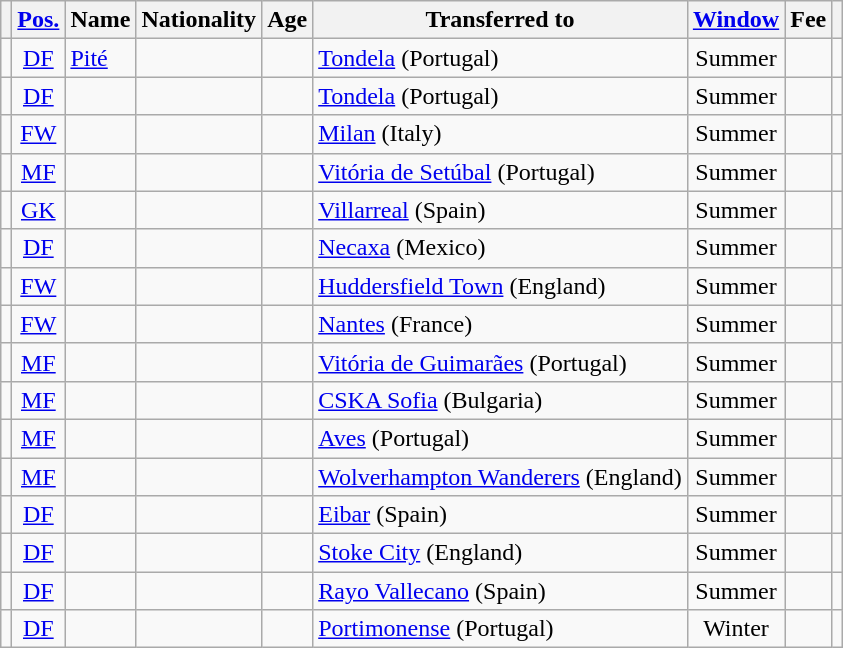<table class="wikitable sortable" style="text-align:center;">
<tr>
<th scope=col></th>
<th scope=col><a href='#'>Pos.</a></th>
<th scope=col>Name</th>
<th scope=col>Nationality</th>
<th scope=col>Age</th>
<th scope=col>Transferred to</th>
<th scope=col><a href='#'>Window</a></th>
<th scope=col>Fee</th>
<th scope=col class=unsortable></th>
</tr>
<tr>
<td></td>
<td><a href='#'>DF</a></td>
<td align=left><a href='#'>Pité</a></td>
<td align=left></td>
<td></td>
<td align=left><a href='#'>Tondela</a> (Portugal)</td>
<td>Summer</td>
<td></td>
<td></td>
</tr>
<tr>
<td></td>
<td><a href='#'>DF</a></td>
<td align=left></td>
<td align=left></td>
<td></td>
<td align=left><a href='#'>Tondela</a> (Portugal)</td>
<td>Summer</td>
<td></td>
<td></td>
</tr>
<tr>
<td></td>
<td><a href='#'>FW</a></td>
<td align=left></td>
<td align=left></td>
<td></td>
<td align=left><a href='#'>Milan</a> (Italy)</td>
<td>Summer</td>
<td></td>
<td></td>
</tr>
<tr>
<td></td>
<td><a href='#'>MF</a></td>
<td align=left></td>
<td align=left></td>
<td></td>
<td align=left><a href='#'>Vitória de Setúbal</a> (Portugal)</td>
<td>Summer</td>
<td></td>
<td></td>
</tr>
<tr>
<td></td>
<td><a href='#'>GK</a></td>
<td align=left></td>
<td align=left></td>
<td></td>
<td align=left><a href='#'>Villarreal</a> (Spain)</td>
<td>Summer</td>
<td></td>
<td></td>
</tr>
<tr>
<td></td>
<td><a href='#'>DF</a></td>
<td align=left></td>
<td align=left></td>
<td></td>
<td align=left><a href='#'>Necaxa</a> (Mexico)</td>
<td>Summer</td>
<td></td>
<td></td>
</tr>
<tr>
<td></td>
<td><a href='#'>FW</a></td>
<td align=left></td>
<td align=left></td>
<td></td>
<td align=left><a href='#'>Huddersfield Town</a> (England)</td>
<td>Summer</td>
<td></td>
<td></td>
</tr>
<tr>
<td></td>
<td><a href='#'>FW</a></td>
<td align=left></td>
<td align=left></td>
<td></td>
<td align=left><a href='#'>Nantes</a> (France)</td>
<td>Summer</td>
<td></td>
<td></td>
</tr>
<tr>
<td></td>
<td><a href='#'>MF</a></td>
<td align=left></td>
<td align=left></td>
<td></td>
<td align=left><a href='#'>Vitória de Guimarães</a> (Portugal)</td>
<td>Summer</td>
<td></td>
<td></td>
</tr>
<tr>
<td></td>
<td><a href='#'>MF</a></td>
<td align=left></td>
<td align=left></td>
<td></td>
<td align=left><a href='#'>CSKA Sofia</a> (Bulgaria)</td>
<td>Summer</td>
<td></td>
<td></td>
</tr>
<tr>
<td></td>
<td><a href='#'>MF</a></td>
<td align=left></td>
<td align=left></td>
<td></td>
<td align=left><a href='#'>Aves</a> (Portugal)</td>
<td>Summer</td>
<td></td>
<td></td>
</tr>
<tr>
<td></td>
<td><a href='#'>MF</a></td>
<td align=left></td>
<td align=left></td>
<td></td>
<td align=left><a href='#'>Wolverhampton Wanderers</a> (England)</td>
<td>Summer</td>
<td></td>
<td></td>
</tr>
<tr>
<td></td>
<td><a href='#'>DF</a></td>
<td align=left></td>
<td align=left></td>
<td></td>
<td align=left><a href='#'>Eibar</a> (Spain)</td>
<td>Summer</td>
<td></td>
<td></td>
</tr>
<tr>
<td></td>
<td><a href='#'>DF</a></td>
<td align=left></td>
<td align=left></td>
<td></td>
<td align=left><a href='#'>Stoke City</a> (England)</td>
<td>Summer</td>
<td></td>
<td></td>
</tr>
<tr>
<td></td>
<td><a href='#'>DF</a></td>
<td align=left></td>
<td align=left></td>
<td></td>
<td align=left><a href='#'>Rayo Vallecano</a> (Spain)</td>
<td>Summer</td>
<td></td>
<td></td>
</tr>
<tr>
<td></td>
<td><a href='#'>DF</a></td>
<td align=left></td>
<td align=left></td>
<td></td>
<td align=left><a href='#'>Portimonense</a> (Portugal)</td>
<td>Winter</td>
<td></td>
<td></td>
</tr>
</table>
